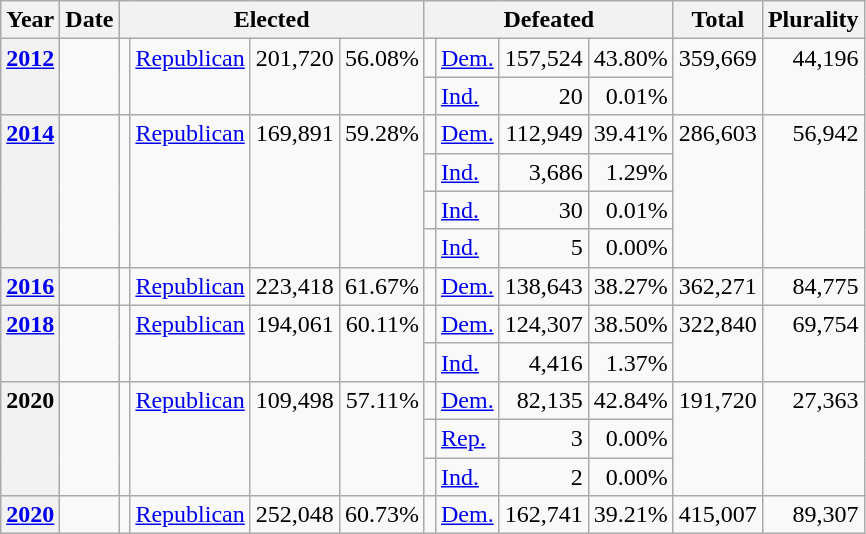<table class=wikitable>
<tr>
<th>Year</th>
<th>Date</th>
<th ! colspan="4">Elected</th>
<th ! colspan="4">Defeated</th>
<th>Total</th>
<th>Plurality</th>
</tr>
<tr>
<th rowspan="2" valign="top"><a href='#'>2012</a></th>
<td rowspan="2" valign="top"></td>
<td rowspan="2" valign="top"></td>
<td rowspan="2" valign="top" ><a href='#'>Republican</a></td>
<td rowspan="2" valign="top" align="right">201,720</td>
<td rowspan="2" valign="top" align="right">56.08%</td>
<td valign="top"></td>
<td valign="top" ><a href='#'>Dem.</a></td>
<td valign="top" align="right">157,524</td>
<td valign="top" align="right">43.80%</td>
<td rowspan="2" valign="top" align="right">359,669</td>
<td rowspan="2" valign="top" align="right">44,196</td>
</tr>
<tr>
<td valign="top"></td>
<td valign="top" ><a href='#'>Ind.</a></td>
<td valign="top" align="right">20</td>
<td valign="top" align="right">0.01%</td>
</tr>
<tr>
<th rowspan="4" valign="top"><a href='#'>2014</a></th>
<td rowspan="4" valign="top"></td>
<td rowspan="4" valign="top"></td>
<td rowspan="4" valign="top" ><a href='#'>Republican</a></td>
<td rowspan="4" valign="top" align="right">169,891</td>
<td rowspan="4" valign="top" align="right">59.28%</td>
<td valign="top"></td>
<td valign="top" ><a href='#'>Dem.</a></td>
<td valign="top" align="right">112,949</td>
<td valign="top" align="right">39.41%</td>
<td rowspan="4" valign="top" align="right">286,603</td>
<td rowspan="4" valign="top" align="right">56,942</td>
</tr>
<tr>
<td valign="top"></td>
<td valign="top" ><a href='#'>Ind.</a></td>
<td valign="top" align="right">3,686</td>
<td valign="top" align="right">1.29%</td>
</tr>
<tr>
<td valign="top"></td>
<td valign="top" ><a href='#'>Ind.</a></td>
<td valign="top" align="right">30</td>
<td valign="top" align="right">0.01%</td>
</tr>
<tr>
<td valign="top"></td>
<td valign="top" ><a href='#'>Ind.</a></td>
<td valign="top" align="right">5</td>
<td valign="top" align="right">0.00%</td>
</tr>
<tr>
<th valign="top"><a href='#'>2016</a></th>
<td valign="top"></td>
<td valign="top"></td>
<td valign="top" ><a href='#'>Republican</a></td>
<td valign="top" align="right">223,418</td>
<td valign="top" align="right">61.67%</td>
<td valign="top"></td>
<td valign="top" ><a href='#'>Dem.</a></td>
<td valign="top" align="right">138,643</td>
<td valign="top" align="right">38.27%</td>
<td valign="top" align="right">362,271</td>
<td valign="top" align="right">84,775</td>
</tr>
<tr>
<th rowspan="2" valign="top"><a href='#'>2018</a></th>
<td rowspan="2" valign="top"></td>
<td rowspan="2" valign="top"></td>
<td rowspan="2" valign="top" ><a href='#'>Republican</a></td>
<td rowspan="2" valign="top" align="right">194,061</td>
<td rowspan="2" valign="top" align="right">60.11%</td>
<td valign="top"></td>
<td valign="top" ><a href='#'>Dem.</a></td>
<td valign="top" align="right">124,307</td>
<td valign="top" align="right">38.50%</td>
<td rowspan="2" valign="top" align="right">322,840</td>
<td rowspan="2" valign="top" align="right">69,754</td>
</tr>
<tr>
<td valign="top"></td>
<td valign="top" ><a href='#'>Ind.</a></td>
<td valign="top" align="right">4,416</td>
<td valign="top" align="right">1.37%</td>
</tr>
<tr>
<th rowspan="3" valign="top">2020 </th>
<td rowspan="3" valign="top"></td>
<td rowspan="3" valign="top"></td>
<td rowspan="3" valign="top" ><a href='#'>Republican</a></td>
<td rowspan="3" valign="top" align="right">109,498</td>
<td rowspan="3" valign="top" align="right">57.11%</td>
<td valign="top"></td>
<td valign="top" ><a href='#'>Dem.</a></td>
<td valign="top" align="right">82,135</td>
<td valign="top" align="right">42.84%</td>
<td rowspan="3" valign="top" align="right">191,720</td>
<td rowspan="3" valign="top" align="right">27,363</td>
</tr>
<tr>
<td valign="top"></td>
<td valign="top" ><a href='#'>Rep.</a></td>
<td valign="top" align="right">3</td>
<td valign="top" align="right">0.00%</td>
</tr>
<tr>
<td valign="top"></td>
<td valign="top" ><a href='#'>Ind.</a></td>
<td valign="top" align="right">2</td>
<td valign="top" align="right">0.00%</td>
</tr>
<tr>
<th valign="top"><a href='#'>2020</a></th>
<td valign="top"></td>
<td valign="top"></td>
<td valign="top" ><a href='#'>Republican</a></td>
<td valign="top" align="right">252,048</td>
<td valign="top" align="right">60.73%</td>
<td valign="top"></td>
<td valign="top" ><a href='#'>Dem.</a></td>
<td valign="top" align="right">162,741</td>
<td valign="top" align="right">39.21%</td>
<td valign="top" align="right">415,007</td>
<td valign="top" align="right">89,307</td>
</tr>
</table>
